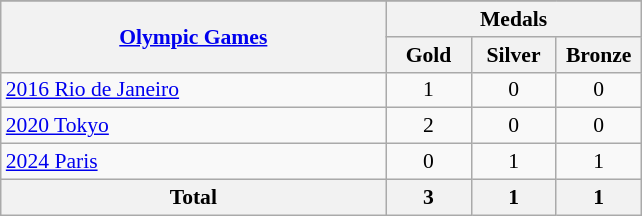<table class="wikitable collapsible" cellspacing="2" style="margin-top:7px; margin-right:0; text-align:center; font-size:90%;">
<tr style="font-size:100%; text-align:right;">
</tr>
<tr>
<th rowspan=2 style="width:250px;"><a href='#'>Olympic Games</a></th>
<th colspan=3>Medals</th>
</tr>
<tr>
<th style="width:50px;">Gold</th>
<th style="width:50px;">Silver</th>
<th style="width:50px;">Bronze</th>
</tr>
<tr>
<td align=left> <a href='#'>2016 Rio de Janeiro</a></td>
<td>1</td>
<td>0</td>
<td>0</td>
</tr>
<tr>
<td align=left> <a href='#'>2020 Tokyo</a></td>
<td>2</td>
<td>0</td>
<td>0</td>
</tr>
<tr>
<td align=left> <a href='#'>2024 Paris</a></td>
<td>0</td>
<td>1</td>
<td>1</td>
</tr>
<tr>
<th>Total</th>
<th>3</th>
<th>1</th>
<th>1</th>
</tr>
</table>
